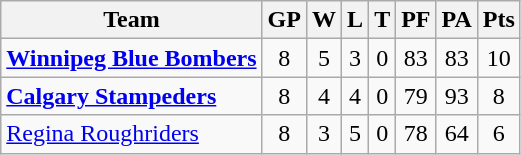<table class="wikitable">
<tr>
<th>Team</th>
<th>GP</th>
<th>W</th>
<th>L</th>
<th>T</th>
<th>PF</th>
<th>PA</th>
<th>Pts</th>
</tr>
<tr align="center">
<td align="left"><strong><a href='#'>Winnipeg Blue Bombers</a></strong></td>
<td>8</td>
<td>5</td>
<td>3</td>
<td>0</td>
<td>83</td>
<td>83</td>
<td>10</td>
</tr>
<tr align="center">
<td align="left"><strong><a href='#'>Calgary Stampeders</a></strong></td>
<td>8</td>
<td>4</td>
<td>4</td>
<td>0</td>
<td>79</td>
<td>93</td>
<td>8</td>
</tr>
<tr align="center">
<td align="left"><a href='#'>Regina Roughriders</a></td>
<td>8</td>
<td>3</td>
<td>5</td>
<td>0</td>
<td>78</td>
<td>64</td>
<td>6</td>
</tr>
</table>
